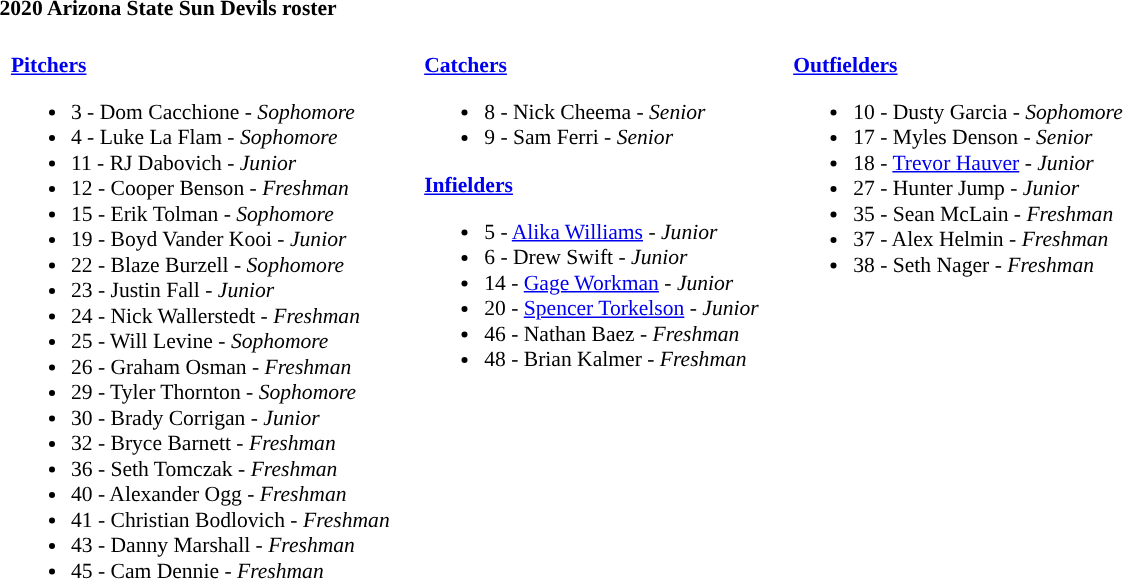<table class="toccolours" style="text-align: left; font-size:90%;">
<tr>
<th colspan="9">2020 Arizona State Sun Devils roster</th>
</tr>
<tr>
<td width="03"> </td>
<td valign="top"><br><strong><a href='#'>Pitchers</a></strong><ul><li>3 - Dom Cacchione - <em>Sophomore</em></li><li>4 - Luke La Flam - <em>Sophomore</em></li><li>11 - RJ Dabovich - <em>Junior</em></li><li>12 - Cooper Benson - <em>Freshman</em></li><li>15 - Erik Tolman - <em>Sophomore</em></li><li>19 - Boyd Vander Kooi - <em>Junior</em></li><li>22 - Blaze Burzell - <em>Sophomore</em></li><li>23 - Justin Fall - <em>Junior</em></li><li>24 - Nick Wallerstedt - <em>Freshman</em></li><li>25 - Will Levine - <em>Sophomore</em></li><li>26 - Graham Osman - <em>Freshman</em></li><li>29 - Tyler Thornton - <em>Sophomore</em></li><li>30 - Brady Corrigan - <em>Junior</em></li><li>32 - Bryce Barnett - <em>Freshman</em></li><li>36 - Seth Tomczak - <em>Freshman</em></li><li>40 - Alexander Ogg - <em>Freshman</em></li><li>41 - Christian Bodlovich - <em>Freshman</em></li><li>43 - Danny Marshall - <em>Freshman</em></li><li>45 - Cam Dennie - <em>Freshman</em></li></ul></td>
<td width="15"> </td>
<td valign="top"><br><strong><a href='#'>Catchers</a></strong><ul><li>8 - Nick Cheema - <em>Senior</em></li><li>9 - Sam Ferri - <em>Senior</em></li></ul><strong><a href='#'>Infielders</a></strong><ul><li>5 - <a href='#'>Alika Williams</a> - <em>Junior</em></li><li>6 - Drew Swift - <em>Junior</em></li><li>14 - <a href='#'>Gage Workman</a> - <em>Junior</em></li><li>20 - <a href='#'>Spencer Torkelson</a> - <em>Junior</em></li><li>46 - Nathan Baez - <em>Freshman</em></li><li>48 - Brian Kalmer - <em>Freshman</em></li></ul></td>
<td width="15"> </td>
<td valign="top"><br><strong><a href='#'>Outfielders</a></strong><ul><li>10 - Dusty Garcia - <em>Sophomore</em></li><li>17 - Myles Denson - <em>Senior</em></li><li>18 - <a href='#'>Trevor Hauver</a> - <em>Junior</em></li><li>27 - Hunter Jump - <em>Junior</em></li><li>35 - Sean McLain - <em>Freshman</em></li><li>37 - Alex Helmin - <em>Freshman</em></li><li>38 - Seth Nager - <em>Freshman</em></li></ul></td>
<td width="25"> </td>
</tr>
</table>
